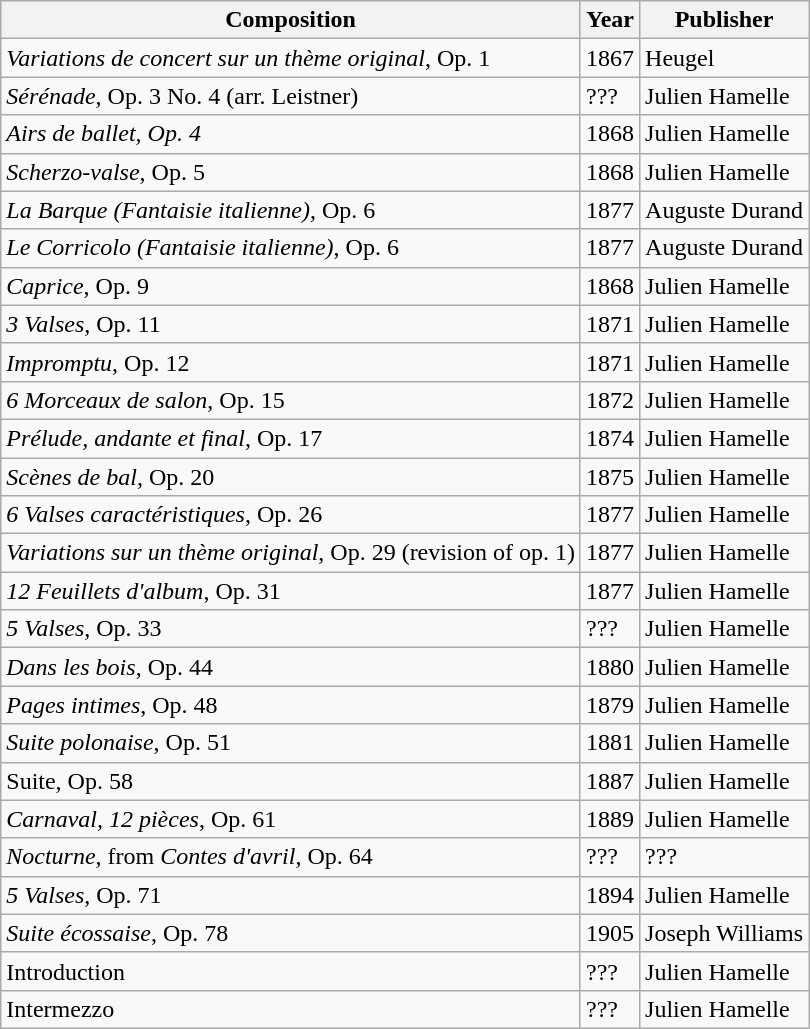<table class="wikitable sortable">
<tr>
<th>Composition</th>
<th>Year</th>
<th>Publisher</th>
</tr>
<tr>
<td><em>Variations de concert sur un thème original</em>, Op. 1</td>
<td>1867</td>
<td>Heugel</td>
</tr>
<tr>
<td><em>Sérénade</em>, Op. 3 No. 4 (arr. Leistner)</td>
<td>???</td>
<td>Julien Hamelle</td>
</tr>
<tr>
<td><em>Airs de ballet, Op. 4</em></td>
<td>1868</td>
<td>Julien Hamelle</td>
</tr>
<tr>
<td><em>Scherzo-valse</em>, Op. 5</td>
<td>1868</td>
<td>Julien Hamelle</td>
</tr>
<tr>
<td><em>La Barque (Fantaisie italienne)</em>, Op. 6</td>
<td>1877</td>
<td>Auguste Durand</td>
</tr>
<tr>
<td><em>Le Corricolo (Fantaisie italienne)</em>, Op. 6</td>
<td>1877</td>
<td>Auguste Durand</td>
</tr>
<tr>
<td><em>Caprice</em>, Op. 9</td>
<td>1868</td>
<td>Julien Hamelle</td>
</tr>
<tr>
<td><em>3 Valses</em>, Op. 11</td>
<td>1871</td>
<td>Julien Hamelle</td>
</tr>
<tr>
<td><em>Impromptu</em>, Op. 12</td>
<td>1871</td>
<td>Julien Hamelle</td>
</tr>
<tr>
<td><em>6 Morceaux de salon</em>, Op. 15</td>
<td>1872</td>
<td>Julien Hamelle</td>
</tr>
<tr>
<td><em>Prélude, andante et final</em>, Op. 17</td>
<td>1874</td>
<td>Julien Hamelle</td>
</tr>
<tr>
<td><em>Scènes de bal</em>, Op. 20</td>
<td>1875</td>
<td>Julien Hamelle</td>
</tr>
<tr>
<td><em>6 Valses caractéristiques</em>, Op. 26</td>
<td>1877</td>
<td>Julien Hamelle</td>
</tr>
<tr>
<td><em>Variations sur un thème original</em>, Op. 29 (revision of op. 1)</td>
<td>1877</td>
<td>Julien Hamelle</td>
</tr>
<tr>
<td><em>12 Feuillets d'album</em>, Op. 31</td>
<td>1877</td>
<td>Julien Hamelle</td>
</tr>
<tr>
<td><em>5 Valses</em>, Op. 33</td>
<td>???</td>
<td>Julien Hamelle</td>
</tr>
<tr>
<td><em>Dans les bois</em>, Op. 44</td>
<td>1880</td>
<td>Julien Hamelle</td>
</tr>
<tr>
<td><em>Pages intimes</em>, Op. 48</td>
<td>1879</td>
<td>Julien Hamelle</td>
</tr>
<tr>
<td><em>Suite polonaise</em>, Op. 51</td>
<td>1881</td>
<td>Julien Hamelle</td>
</tr>
<tr>
<td>Suite, Op. 58</td>
<td>1887</td>
<td>Julien Hamelle</td>
</tr>
<tr>
<td><em>Carnaval, 12 pièces</em>, Op. 61</td>
<td>1889</td>
<td>Julien Hamelle</td>
</tr>
<tr>
<td><em>Nocturne</em>, from <em>Contes d'avril</em>, Op. 64</td>
<td>???</td>
<td>???</td>
</tr>
<tr>
<td><em>5 Valses</em>, Op. 71</td>
<td>1894</td>
<td>Julien Hamelle</td>
</tr>
<tr>
<td><em>Suite écossaise</em>, Op. 78</td>
<td>1905</td>
<td>Joseph Williams</td>
</tr>
<tr>
<td>Introduction</td>
<td>???</td>
<td>Julien Hamelle</td>
</tr>
<tr>
<td>Intermezzo</td>
<td>???</td>
<td>Julien Hamelle</td>
</tr>
</table>
